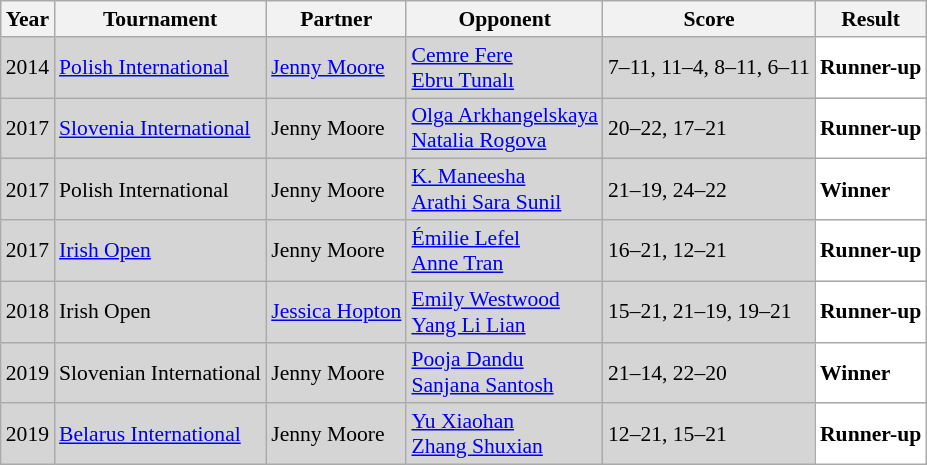<table class="sortable wikitable" style="font-size: 90%;">
<tr>
<th>Year</th>
<th>Tournament</th>
<th>Partner</th>
<th>Opponent</th>
<th>Score</th>
<th>Result</th>
</tr>
<tr style="background:#D5D5D5">
<td align="center">2014</td>
<td align="left"><a href='#'>Polish International</a></td>
<td align="left"> <a href='#'>Jenny Moore</a></td>
<td align="left"> <a href='#'>Cemre Fere</a> <br>  <a href='#'>Ebru Tunalı</a></td>
<td align="left">7–11, 11–4, 8–11, 6–11</td>
<td style="text-align:left; background:white"> <strong>Runner-up</strong></td>
</tr>
<tr style="background:#D5D5D5">
<td align="center">2017</td>
<td align="left"><a href='#'>Slovenia International</a></td>
<td align="left"> Jenny Moore</td>
<td align="left"> <a href='#'>Olga Arkhangelskaya</a> <br>  <a href='#'>Natalia Rogova</a></td>
<td align="left">20–22, 17–21</td>
<td style="text-align:left; background:white"> <strong>Runner-up</strong></td>
</tr>
<tr style="background:#D5D5D5">
<td align="center">2017</td>
<td align="left">Polish International</td>
<td align="left"> Jenny Moore</td>
<td align="left"> <a href='#'>K. Maneesha</a> <br>  <a href='#'>Arathi Sara Sunil</a></td>
<td align="left">21–19, 24–22</td>
<td style="text-align:left; background:white"> <strong>Winner</strong></td>
</tr>
<tr style="background:#D5D5D5">
<td align="center">2017</td>
<td align="left"><a href='#'>Irish Open</a></td>
<td align="left"> Jenny Moore</td>
<td align="left"> <a href='#'>Émilie Lefel</a> <br>  <a href='#'>Anne Tran</a></td>
<td align="left">16–21, 12–21</td>
<td style="text-align:left; background:white"> <strong>Runner-up</strong></td>
</tr>
<tr style="background:#D5D5D5">
<td align="center">2018</td>
<td align="left">Irish Open</td>
<td align="left"> <a href='#'>Jessica Hopton</a></td>
<td align="left"> <a href='#'>Emily Westwood</a> <br>  <a href='#'>Yang Li Lian</a></td>
<td align="left">15–21, 21–19, 19–21</td>
<td style="text-align:left; background:white"> <strong>Runner-up</strong></td>
</tr>
<tr style="background:#D5D5D5">
<td align="center">2019</td>
<td align="left">Slovenian International</td>
<td align="left"> Jenny Moore</td>
<td align="left"> <a href='#'>Pooja Dandu</a> <br>  <a href='#'>Sanjana Santosh</a></td>
<td align="left">21–14, 22–20</td>
<td style="text-align:left; background:white"> <strong>Winner</strong></td>
</tr>
<tr style="background:#D5D5D5">
<td align="center">2019</td>
<td align="left"><a href='#'>Belarus International</a></td>
<td align="left"> Jenny Moore</td>
<td align="left"> <a href='#'>Yu Xiaohan</a> <br>  <a href='#'>Zhang Shuxian</a></td>
<td align="left">12–21, 15–21</td>
<td style="text-align:left; background:white"> <strong>Runner-up</strong></td>
</tr>
</table>
